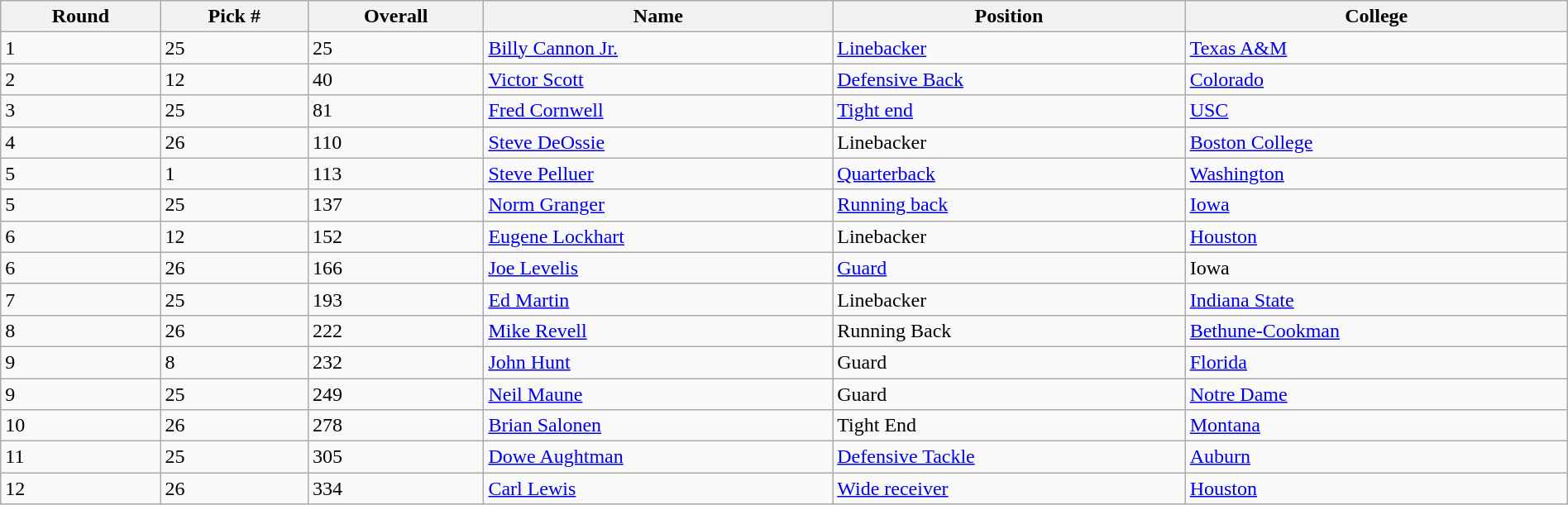<table class="wikitable sortable sortable" style="width: 100%">
<tr>
<th>Round</th>
<th>Pick #</th>
<th>Overall</th>
<th>Name</th>
<th>Position</th>
<th>College</th>
</tr>
<tr>
<td>1</td>
<td>25</td>
<td>25</td>
<td><a href='#'>Billy Cannon Jr.</a></td>
<td><a href='#'>Linebacker</a></td>
<td><a href='#'>Texas A&M</a></td>
</tr>
<tr>
<td>2</td>
<td>12</td>
<td>40</td>
<td><a href='#'>Victor Scott</a></td>
<td><a href='#'>Defensive Back</a></td>
<td><a href='#'>Colorado</a></td>
</tr>
<tr>
<td>3</td>
<td>25</td>
<td>81</td>
<td><a href='#'>Fred Cornwell</a></td>
<td><a href='#'>Tight end</a></td>
<td><a href='#'>USC</a></td>
</tr>
<tr>
<td>4</td>
<td>26</td>
<td>110</td>
<td><a href='#'>Steve DeOssie</a></td>
<td>Linebacker</td>
<td><a href='#'>Boston College</a></td>
</tr>
<tr>
<td>5</td>
<td>1</td>
<td>113</td>
<td><a href='#'>Steve Pelluer</a></td>
<td><a href='#'>Quarterback</a></td>
<td><a href='#'>Washington</a></td>
</tr>
<tr>
<td>5</td>
<td>25</td>
<td>137</td>
<td><a href='#'>Norm Granger</a></td>
<td><a href='#'>Running back</a></td>
<td><a href='#'>Iowa</a></td>
</tr>
<tr>
<td>6</td>
<td>12</td>
<td>152</td>
<td><a href='#'>Eugene Lockhart</a></td>
<td>Linebacker</td>
<td><a href='#'>Houston</a></td>
</tr>
<tr>
<td>6</td>
<td>26</td>
<td>166</td>
<td><a href='#'>Joe Levelis</a></td>
<td><a href='#'>Guard</a></td>
<td>Iowa</td>
</tr>
<tr>
<td>7</td>
<td>25</td>
<td>193</td>
<td><a href='#'>Ed Martin</a></td>
<td>Linebacker</td>
<td><a href='#'>Indiana State</a></td>
</tr>
<tr>
<td>8</td>
<td>26</td>
<td>222</td>
<td><a href='#'>Mike Revell</a></td>
<td>Running Back</td>
<td><a href='#'>Bethune-Cookman</a></td>
</tr>
<tr>
<td>9</td>
<td>8</td>
<td>232</td>
<td><a href='#'>John Hunt</a></td>
<td>Guard</td>
<td><a href='#'>Florida</a></td>
</tr>
<tr>
<td>9</td>
<td>25</td>
<td>249</td>
<td><a href='#'>Neil Maune</a></td>
<td>Guard</td>
<td><a href='#'>Notre Dame</a></td>
</tr>
<tr>
<td>10</td>
<td>26</td>
<td>278</td>
<td><a href='#'>Brian Salonen</a></td>
<td>Tight End</td>
<td><a href='#'>Montana</a></td>
</tr>
<tr>
<td>11</td>
<td>25</td>
<td>305</td>
<td><a href='#'>Dowe Aughtman</a></td>
<td><a href='#'>Defensive Tackle</a></td>
<td><a href='#'>Auburn</a></td>
</tr>
<tr>
<td>12</td>
<td>26</td>
<td>334</td>
<td><a href='#'>Carl Lewis</a></td>
<td><a href='#'>Wide receiver</a></td>
<td><a href='#'>Houston</a></td>
</tr>
</table>
